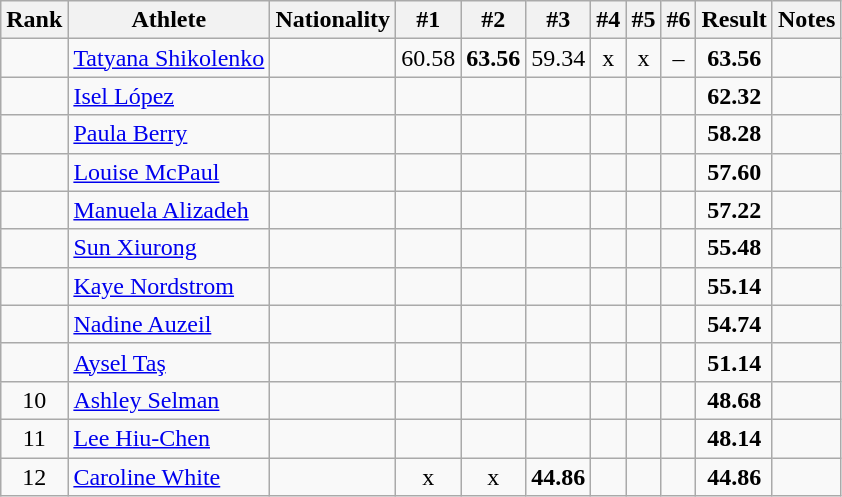<table class="wikitable sortable" style="text-align:center">
<tr>
<th>Rank</th>
<th>Athlete</th>
<th>Nationality</th>
<th>#1</th>
<th>#2</th>
<th>#3</th>
<th>#4</th>
<th>#5</th>
<th>#6</th>
<th>Result</th>
<th>Notes</th>
</tr>
<tr>
<td></td>
<td align=left><a href='#'>Tatyana Shikolenko</a></td>
<td align=left></td>
<td>60.58</td>
<td><strong>63.56</strong></td>
<td>59.34</td>
<td>x</td>
<td>x</td>
<td>–</td>
<td><strong>63.56</strong></td>
<td></td>
</tr>
<tr>
<td></td>
<td align=left><a href='#'>Isel López</a></td>
<td align=left></td>
<td></td>
<td></td>
<td></td>
<td></td>
<td></td>
<td></td>
<td><strong>62.32</strong></td>
<td></td>
</tr>
<tr>
<td></td>
<td align=left><a href='#'>Paula Berry</a></td>
<td align=left></td>
<td></td>
<td></td>
<td></td>
<td></td>
<td></td>
<td></td>
<td><strong>58.28</strong></td>
<td></td>
</tr>
<tr>
<td></td>
<td align=left><a href='#'>Louise McPaul</a></td>
<td align=left></td>
<td></td>
<td></td>
<td></td>
<td></td>
<td></td>
<td></td>
<td><strong>57.60</strong></td>
<td></td>
</tr>
<tr>
<td></td>
<td align=left><a href='#'>Manuela Alizadeh</a></td>
<td align=left></td>
<td></td>
<td></td>
<td></td>
<td></td>
<td></td>
<td></td>
<td><strong>57.22</strong></td>
<td></td>
</tr>
<tr>
<td></td>
<td align=left><a href='#'>Sun Xiurong</a></td>
<td align=left></td>
<td></td>
<td></td>
<td></td>
<td></td>
<td></td>
<td></td>
<td><strong>55.48</strong></td>
<td></td>
</tr>
<tr>
<td></td>
<td align=left><a href='#'>Kaye Nordstrom</a></td>
<td align=left></td>
<td></td>
<td></td>
<td></td>
<td></td>
<td></td>
<td></td>
<td><strong>55.14</strong></td>
<td></td>
</tr>
<tr>
<td></td>
<td align=left><a href='#'>Nadine Auzeil</a></td>
<td align=left></td>
<td></td>
<td></td>
<td></td>
<td></td>
<td></td>
<td></td>
<td><strong>54.74</strong></td>
<td></td>
</tr>
<tr>
<td></td>
<td align=left><a href='#'>Aysel Taş</a></td>
<td align=left></td>
<td></td>
<td></td>
<td></td>
<td></td>
<td></td>
<td></td>
<td><strong>51.14</strong></td>
<td></td>
</tr>
<tr>
<td>10</td>
<td align=left><a href='#'>Ashley Selman</a></td>
<td align=left></td>
<td></td>
<td></td>
<td></td>
<td></td>
<td></td>
<td></td>
<td><strong>48.68</strong></td>
<td></td>
</tr>
<tr>
<td>11</td>
<td align=left><a href='#'>Lee Hiu-Chen</a></td>
<td align=left></td>
<td></td>
<td></td>
<td></td>
<td></td>
<td></td>
<td></td>
<td><strong>48.14</strong></td>
<td></td>
</tr>
<tr>
<td>12</td>
<td align=left><a href='#'>Caroline White</a></td>
<td align=left></td>
<td>x</td>
<td>x</td>
<td><strong>44.86</strong></td>
<td></td>
<td></td>
<td></td>
<td><strong>44.86</strong></td>
<td></td>
</tr>
</table>
